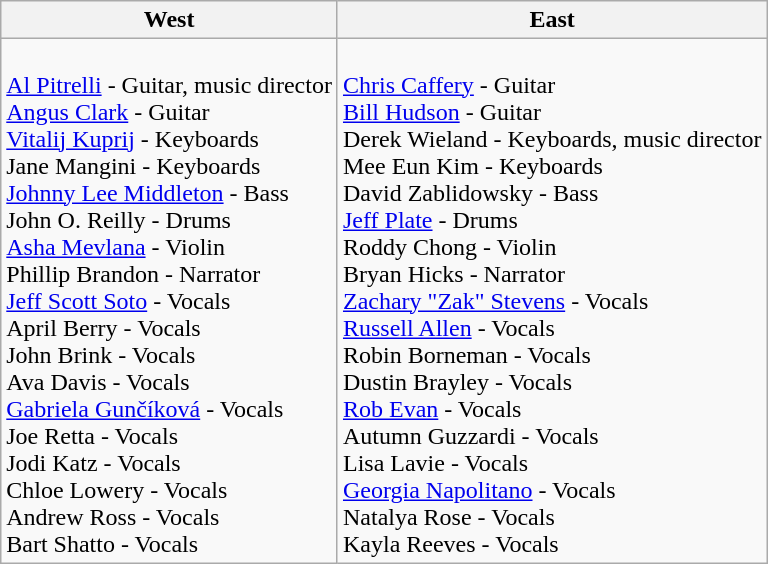<table class="wikitable">
<tr>
<th>West</th>
<th>East</th>
</tr>
<tr>
<td><br><a href='#'>Al Pitrelli</a> - Guitar, music director<br>
<a href='#'>Angus Clark</a> - Guitar<br>
<a href='#'>Vitalij Kuprij</a> - Keyboards<br>
Jane Mangini - Keyboards<br>
<a href='#'>Johnny Lee Middleton</a> - Bass<br>
John O. Reilly - Drums<br>
<a href='#'>Asha Mevlana</a> - Violin<br>
Phillip Brandon - Narrator<br>
<a href='#'>Jeff Scott Soto</a> - Vocals<br>
April Berry - Vocals<br>
John Brink - Vocals<br>
Ava Davis - Vocals<br>
<a href='#'>Gabriela Gunčíková</a> - Vocals<br>
Joe Retta - Vocals<br>
Jodi Katz - Vocals<br>
Chloe Lowery - Vocals<br>
Andrew Ross - Vocals<br>
Bart Shatto - Vocals<br></td>
<td><br><a href='#'>Chris Caffery</a> - Guitar<br>
<a href='#'>Bill Hudson</a> - Guitar<br>
Derek Wieland - Keyboards, music director<br>
Mee Eun Kim - Keyboards<br>
David Zablidowsky - Bass<br>
<a href='#'>Jeff Plate</a> - Drums<br>
Roddy Chong - Violin<br>
Bryan Hicks - Narrator<br>
<a href='#'>Zachary "Zak" Stevens</a> - Vocals<br>
<a href='#'>Russell Allen</a> - Vocals<br>
Robin Borneman - Vocals<br>
Dustin Brayley - Vocals<br>
<a href='#'>Rob Evan</a> - Vocals<br>
Autumn Guzzardi - Vocals<br>
Lisa Lavie - Vocals<br>
<a href='#'>Georgia Napolitano</a> - Vocals<br>
Natalya Rose - Vocals<br>
Kayla Reeves - Vocals<br></td>
</tr>
</table>
